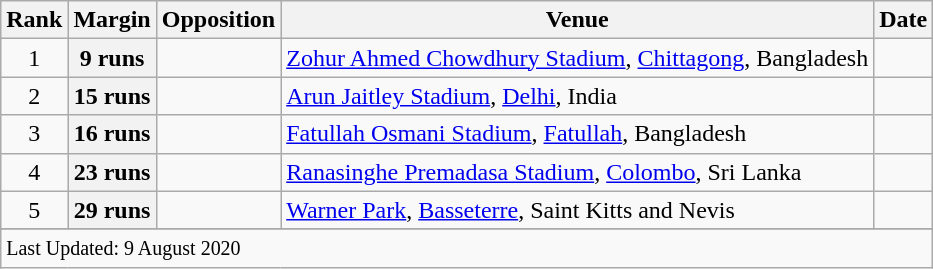<table class="wikitable plainrowheaders sortable">
<tr>
<th scope=col>Rank</th>
<th scope=col>Margin</th>
<th scope=col>Opposition</th>
<th scope=col>Venue</th>
<th scope=col>Date</th>
</tr>
<tr>
<td align=center>1</td>
<th scope=row style=text-align:center;>9 runs</th>
<td></td>
<td><a href='#'>Zohur Ahmed Chowdhury Stadium</a>, <a href='#'>Chittagong</a>, Bangladesh</td>
<td> </td>
</tr>
<tr>
<td align=center>2</td>
<th scope=row style=text-align:center;>15 runs</th>
<td></td>
<td><a href='#'>Arun Jaitley Stadium</a>, <a href='#'>Delhi</a>, India</td>
<td> </td>
</tr>
<tr>
<td align=center>3</td>
<th scope=row style=text-align:center;>16 runs</th>
<td></td>
<td><a href='#'>Fatullah Osmani Stadium</a>, <a href='#'>Fatullah</a>, Bangladesh</td>
<td></td>
</tr>
<tr>
<td align=center>4</td>
<th scope=row style=text-align:center;>23 runs</th>
<td></td>
<td><a href='#'>Ranasinghe Premadasa Stadium</a>, <a href='#'>Colombo</a>, Sri Lanka</td>
<td> </td>
</tr>
<tr>
<td align=center>5</td>
<th scope=row style=text-align:center;>29 runs</th>
<td></td>
<td><a href='#'>Warner Park</a>, <a href='#'>Basseterre</a>, Saint Kitts and Nevis</td>
<td></td>
</tr>
<tr>
</tr>
<tr class=sortbottom>
<td colspan=5><small>Last Updated: 9 August 2020</small></td>
</tr>
</table>
